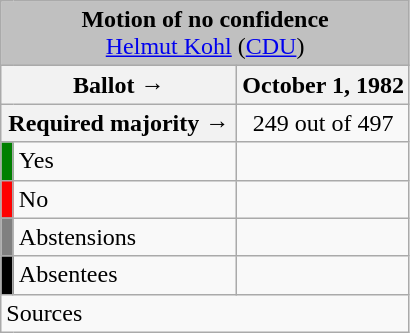<table class="wikitable" style="text-align:center;">
<tr>
<td colspan="3" align="center" bgcolor="#C0C0C0"><strong>Motion of no confidence</strong><br><a href='#'>Helmut Kohl</a> (<a href='#'>CDU</a>)</td>
</tr>
<tr>
<th colspan="2" width="150px">Ballot →</th>
<th>October 1, 1982</th>
</tr>
<tr>
<th colspan="2">Required majority →</th>
<td>249 out of 497 </td>
</tr>
<tr>
<th width="1px" style="background:green;"></th>
<td align="left">Yes</td>
<td></td>
</tr>
<tr>
<th style="color:inherit;background:red;"></th>
<td align="left">No</td>
<td></td>
</tr>
<tr>
<th style="color:inherit;background:gray;"></th>
<td align="left">Abstensions</td>
<td></td>
</tr>
<tr>
<th style="color:inherit;background:black;"></th>
<td align="left">Absentees</td>
<td></td>
</tr>
<tr>
<td align="left" colspan="3">Sources</td>
</tr>
</table>
